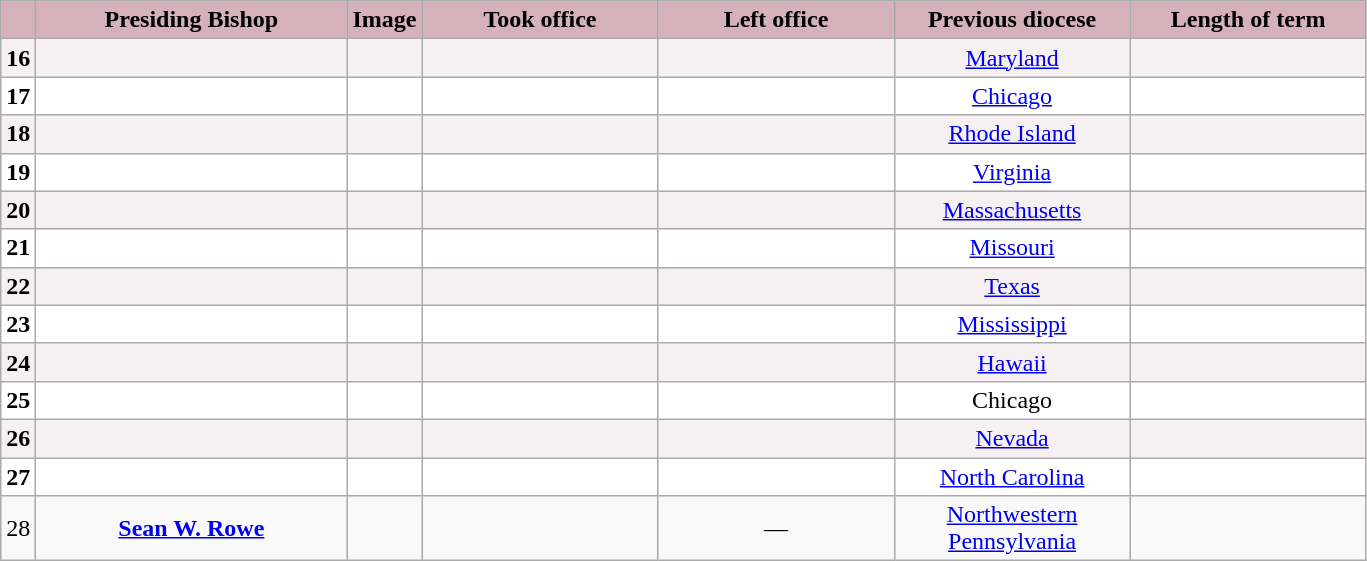<table class="sortable wikitable" style="text-align: center;">
<tr>
<th style="background-color: #D4B1BB;"></th>
<th style="background-color: #D4B1BB;" width=200px>Presiding Bishop</th>
<th class="unsortable" style="background-color: #D4B1BB;">Image</th>
<th style="background-color: #D4B1BB;" width=150px>Took office</th>
<th style="background-color: #D4B1BB;" width=150px>Left office</th>
<th style="background-color: #D4B1BB;" width=150px>Previous diocese</th>
<th style="background-color: #D4B1BB;" width=150px>Length of term</th>
</tr>
<tr style="background-color: #F7F0F2;">
<td><strong>16</strong></td>
<td><strong></strong></td>
<td></td>
<td></td>
<td></td>
<td><a href='#'>Maryland</a></td>
<td></td>
</tr>
<tr style="background-color: white;">
<td><strong>17</strong></td>
<td><strong></strong></td>
<td></td>
<td></td>
<td></td>
<td><a href='#'>Chicago</a></td>
<td></td>
</tr>
<tr style="background-color: #F7F0F2;">
<td><strong>18</strong></td>
<td><strong></strong></td>
<td></td>
<td></td>
<td></td>
<td><a href='#'>Rhode Island</a></td>
<td></td>
</tr>
<tr style="background-color: white;">
<td><strong>19</strong></td>
<td><strong></strong></td>
<td></td>
<td></td>
<td></td>
<td><a href='#'>Virginia</a></td>
<td></td>
</tr>
<tr style="background-color: #F7F0F2;">
<td><strong>20</strong></td>
<td><strong></strong></td>
<td></td>
<td></td>
<td></td>
<td><a href='#'>Massachusetts</a></td>
<td></td>
</tr>
<tr style="background-color: white;">
<td><strong>21</strong></td>
<td><strong></strong></td>
<td></td>
<td></td>
<td></td>
<td><a href='#'>Missouri</a></td>
<td></td>
</tr>
<tr style="background-color: #F7F0F2;">
<td><strong>22</strong></td>
<td><strong></strong></td>
<td></td>
<td></td>
<td></td>
<td><a href='#'>Texas</a></td>
<td></td>
</tr>
<tr style="background-color: white;">
<td><strong>23</strong></td>
<td><strong></strong></td>
<td></td>
<td></td>
<td></td>
<td><a href='#'>Mississippi</a></td>
<td></td>
</tr>
<tr style="background-color: #F7F0F2;">
<td><strong>24</strong></td>
<td><strong></strong></td>
<td></td>
<td></td>
<td></td>
<td><a href='#'>Hawaii</a></td>
<td></td>
</tr>
<tr style="background-color: white;">
<td><strong>25</strong></td>
<td><strong></strong></td>
<td></td>
<td></td>
<td></td>
<td>Chicago</td>
<td></td>
</tr>
<tr style="background-color: #F7F0F2;">
<td><strong>26</strong></td>
<td><strong></strong></td>
<td></td>
<td></td>
<td></td>
<td><a href='#'>Nevada</a></td>
<td></td>
</tr>
<tr style="background-color: white;">
<td><strong>27</strong></td>
<td><strong></strong></td>
<td></td>
<td></td>
<td></td>
<td><a href='#'>North Carolina</a></td>
<td></td>
</tr>
<tr>
<td>28</td>
<td><a href='#'><strong>Sean W. Rowe</strong></a></td>
<td></td>
<td></td>
<td>―</td>
<td><a href='#'>Northwestern Pennsylvania</a></td>
<td></td>
</tr>
</table>
